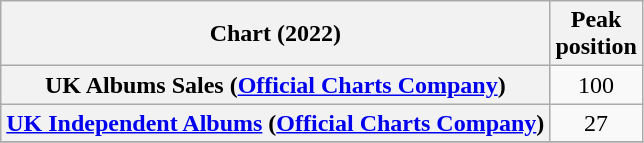<table class="wikitable sortable plainrowheaders" style="text-align:center">
<tr>
<th scope="col">Chart (2022)</th>
<th scope="col">Peak<br>position</th>
</tr>
<tr>
<th scope="row">UK Albums Sales (<a href='#'>Official Charts Company</a>)</th>
<td>100</td>
</tr>
<tr>
<th scope="row"><a href='#'>UK Independent Albums</a> (<a href='#'>Official Charts Company</a>)</th>
<td>27</td>
</tr>
<tr>
</tr>
</table>
